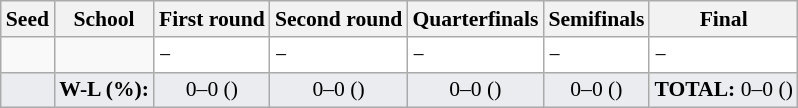<table class="sortable wikitable" style="white-space:nowrap; font-size:90%;">
<tr>
<th>Seed</th>
<th>School</th>
<th>First round</th>
<th>Second round</th>
<th>Quarterfinals</th>
<th>Semifinals</th>
<th>Final</th>
</tr>
<tr>
<td></td>
<td></td>
<td style="background:#FFF;">−</td>
<td style="background:#FFF;">−</td>
<td style="background:#FFF;">−</td>
<td style="background:#FFF;">−</td>
<td style="background:#FFF;">−</td>
</tr>
<tr class="sortbottom"  style="text-align:center; background:#EAECF0;">
<td></td>
<td><strong>W-L (%):</strong></td>
<td>0–0 ()</td>
<td>0–0 ()</td>
<td>0–0 ()</td>
<td>0–0 ()</td>
<td><strong>TOTAL:</strong> 0–0 ()</td>
</tr>
</table>
